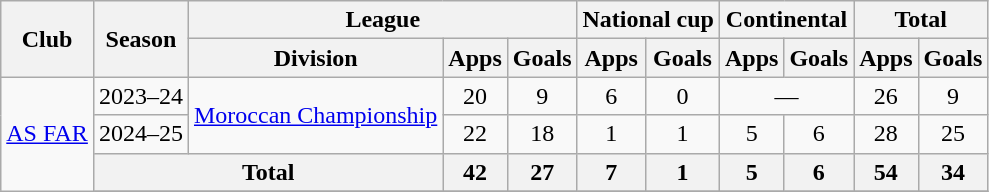<table class="wikitable" style="text-align:center">
<tr>
<th rowspan="2">Club</th>
<th rowspan="2">Season</th>
<th colspan="3">League</th>
<th colspan="2">National cup</th>
<th colspan="2">Continental</th>
<th colspan="2">Total</th>
</tr>
<tr>
<th>Division</th>
<th>Apps</th>
<th>Goals</th>
<th>Apps</th>
<th>Goals</th>
<th>Apps</th>
<th>Goals</th>
<th>Apps</th>
<th>Goals</th>
</tr>
<tr>
<td rowspan="4"><a href='#'>AS FAR</a></td>
<td>2023–24</td>
<td rowspan="2"><a href='#'>Moroccan Championship</a></td>
<td>20</td>
<td>9</td>
<td>6</td>
<td>0</td>
<td colspan="2">—</td>
<td>26</td>
<td>9</td>
</tr>
<tr>
<td>2024–25</td>
<td>22</td>
<td>18</td>
<td>1</td>
<td>1</td>
<td>5</td>
<td>6</td>
<td>28</td>
<td>25</td>
</tr>
<tr>
<th colspan="2">Total</th>
<th>42</th>
<th>27</th>
<th>7</th>
<th>1</th>
<th>5</th>
<th>6</th>
<th>54</th>
<th>34</th>
</tr>
<tr>
</tr>
</table>
